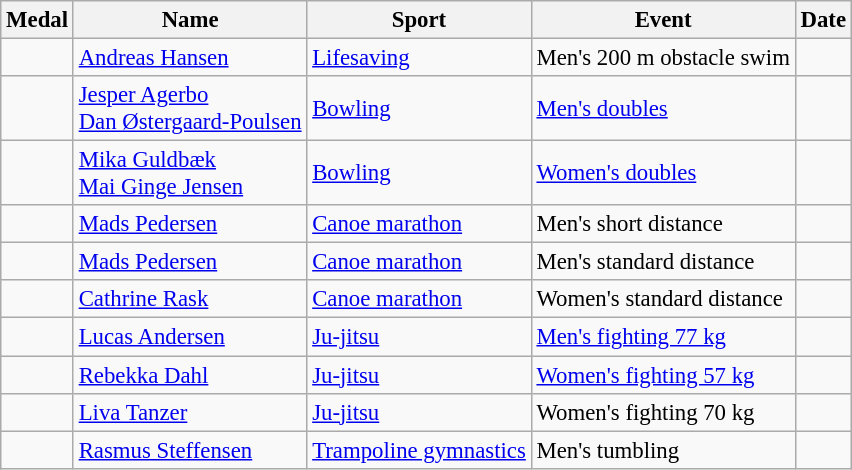<table class="wikitable sortable" style="font-size: 95%;">
<tr>
<th>Medal</th>
<th>Name</th>
<th>Sport</th>
<th>Event</th>
<th>Date</th>
</tr>
<tr>
<td></td>
<td><a href='#'>Andreas Hansen</a></td>
<td><a href='#'>Lifesaving</a></td>
<td>Men's 200 m obstacle swim</td>
<td></td>
</tr>
<tr>
<td></td>
<td><a href='#'>Jesper Agerbo</a><br><a href='#'>Dan Østergaard-Poulsen</a></td>
<td><a href='#'>Bowling</a></td>
<td><a href='#'>Men's doubles</a></td>
<td></td>
</tr>
<tr>
<td></td>
<td><a href='#'>Mika Guldbæk</a><br><a href='#'>Mai Ginge Jensen</a></td>
<td><a href='#'>Bowling</a></td>
<td><a href='#'>Women's doubles</a></td>
<td></td>
</tr>
<tr>
<td></td>
<td><a href='#'>Mads Pedersen</a></td>
<td><a href='#'>Canoe marathon</a></td>
<td>Men's short distance</td>
<td></td>
</tr>
<tr>
<td></td>
<td><a href='#'>Mads Pedersen</a></td>
<td><a href='#'>Canoe marathon</a></td>
<td>Men's standard distance</td>
<td></td>
</tr>
<tr>
<td></td>
<td><a href='#'>Cathrine Rask</a></td>
<td><a href='#'>Canoe marathon</a></td>
<td>Women's standard distance</td>
<td></td>
</tr>
<tr>
<td></td>
<td><a href='#'>Lucas Andersen</a></td>
<td><a href='#'>Ju-jitsu</a></td>
<td><a href='#'>Men's fighting 77 kg</a></td>
<td></td>
</tr>
<tr>
<td></td>
<td><a href='#'>Rebekka Dahl</a></td>
<td><a href='#'>Ju-jitsu</a></td>
<td><a href='#'>Women's fighting 57 kg</a></td>
<td></td>
</tr>
<tr>
<td></td>
<td><a href='#'>Liva Tanzer</a></td>
<td><a href='#'>Ju-jitsu</a></td>
<td>Women's fighting 70 kg</td>
<td></td>
</tr>
<tr>
<td></td>
<td><a href='#'>Rasmus Steffensen</a></td>
<td><a href='#'>Trampoline gymnastics</a></td>
<td>Men's tumbling</td>
<td></td>
</tr>
</table>
